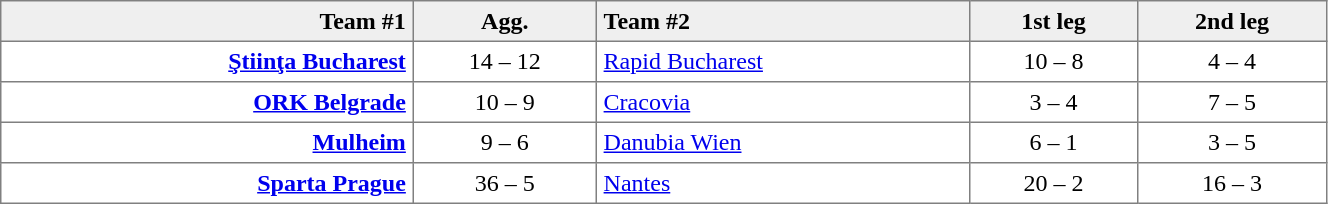<table border=1 cellspacing=0 cellpadding=4 style="border-collapse: collapse;" width=70%>
<tr bgcolor="efefef">
<th align=right>Team #1</th>
<th>Agg.</th>
<th align=left>Team #2</th>
<th>1st leg</th>
<th>2nd leg</th>
</tr>
<tr>
<td align=right><strong><a href='#'>Ştiinţa Bucharest</a></strong> </td>
<td align=center>14 – 12</td>
<td> <a href='#'>Rapid Bucharest</a></td>
<td align=center>10 – 8</td>
<td align=center>4 – 4</td>
</tr>
<tr>
<td align=right><strong><a href='#'>ORK Belgrade</a></strong> </td>
<td align=center>10 – 9</td>
<td> <a href='#'>Cracovia</a></td>
<td align=center>3 – 4</td>
<td align=center>7 – 5</td>
</tr>
<tr>
<td align=right><strong><a href='#'>Mulheim</a></strong> </td>
<td align=center>9 – 6</td>
<td> <a href='#'>Danubia Wien</a></td>
<td align=center>6 – 1</td>
<td align=center>3 – 5</td>
</tr>
<tr>
<td align=right><strong><a href='#'>Sparta Prague</a></strong> </td>
<td align=center>36 – 5</td>
<td> <a href='#'>Nantes</a></td>
<td align=center>20 – 2</td>
<td align=center>16 – 3</td>
</tr>
</table>
